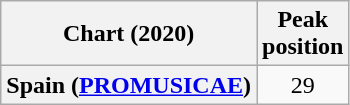<table class="wikitable plainrowheaders" style="text-align:center">
<tr>
<th scope="col">Chart (2020)</th>
<th scope="col">Peak<br>position</th>
</tr>
<tr>
<th scope="row">Spain (<a href='#'>PROMUSICAE</a>)</th>
<td>29</td>
</tr>
</table>
